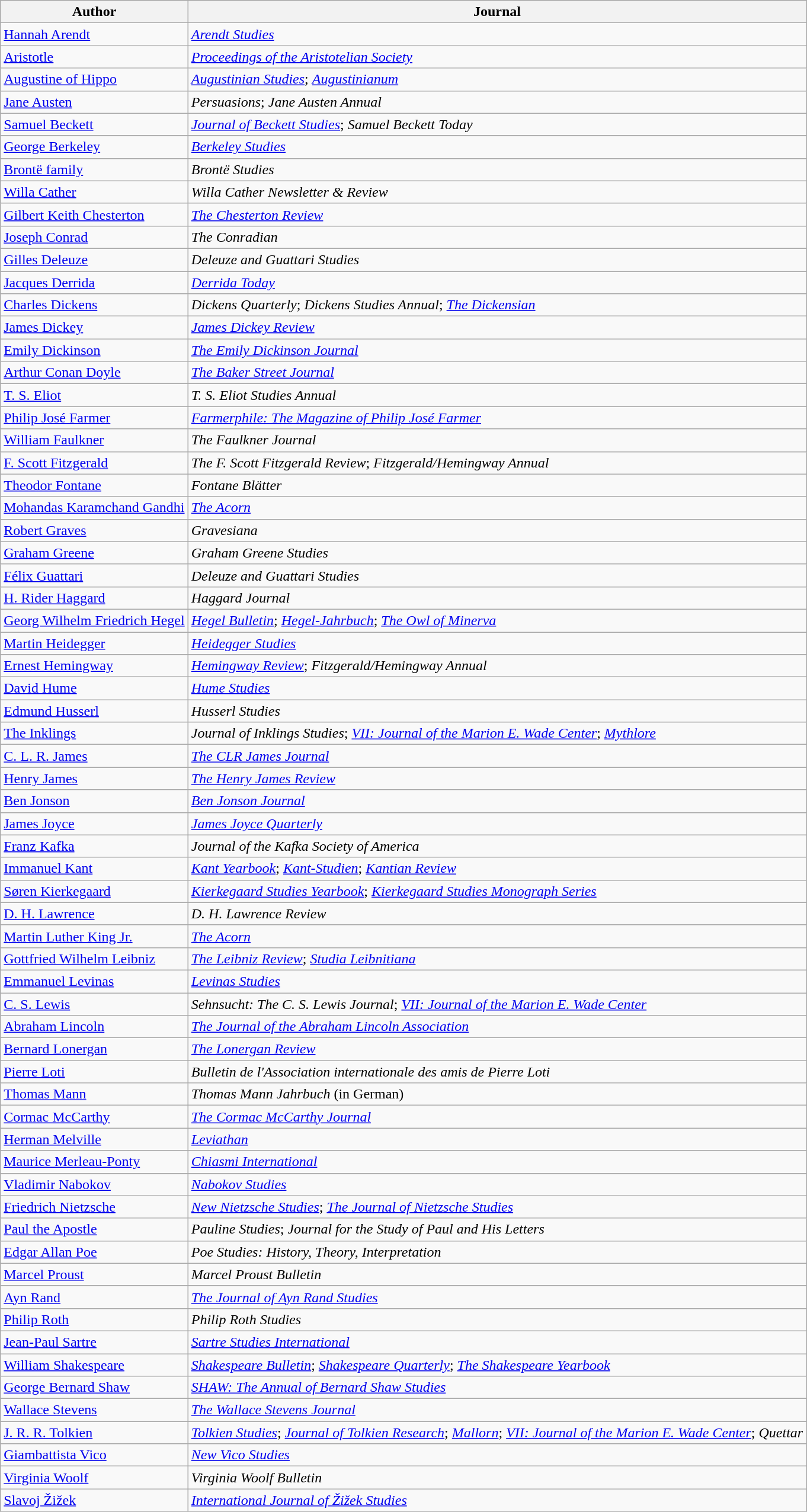<table class="wikitable sortable">
<tr>
<th>Author</th>
<th>Journal</th>
</tr>
<tr>
<td><a href='#'>Hannah Arendt</a></td>
<td><em><a href='#'>Arendt Studies</a></em></td>
</tr>
<tr>
<td><a href='#'>Aristotle</a></td>
<td><em><a href='#'>Proceedings of the Aristotelian Society</a></em></td>
</tr>
<tr>
<td><a href='#'>Augustine of Hippo</a></td>
<td><em><a href='#'>Augustinian Studies</a></em>; <em><a href='#'>Augustinianum</a></em></td>
</tr>
<tr>
<td><a href='#'>Jane Austen</a></td>
<td><em>Persuasions</em>; <em>Jane Austen Annual</em></td>
</tr>
<tr>
<td><a href='#'>Samuel Beckett</a></td>
<td><em><a href='#'>Journal of Beckett Studies</a></em>; <em>Samuel Beckett Today</em></td>
</tr>
<tr>
<td><a href='#'>George Berkeley</a></td>
<td><em><a href='#'>Berkeley Studies</a></em></td>
</tr>
<tr>
<td><a href='#'>Brontë family</a></td>
<td><em>Brontë Studies</em></td>
</tr>
<tr>
<td><a href='#'>Willa Cather</a></td>
<td><em>Willa Cather Newsletter & Review</em></td>
</tr>
<tr>
<td><a href='#'>Gilbert Keith Chesterton</a></td>
<td><em><a href='#'>The Chesterton Review</a></em></td>
</tr>
<tr>
<td><a href='#'>Joseph Conrad</a></td>
<td><em>The Conradian</em></td>
</tr>
<tr>
<td><a href='#'>Gilles Deleuze</a></td>
<td><em>Deleuze and Guattari Studies</em></td>
</tr>
<tr>
<td><a href='#'>Jacques Derrida</a></td>
<td><em><a href='#'>Derrida Today</a></em></td>
</tr>
<tr>
<td><a href='#'>Charles Dickens</a></td>
<td><em>Dickens Quarterly</em>; <em>Dickens Studies Annual</em>; <a href='#'><em>The Dickensian</em></a></td>
</tr>
<tr>
<td><a href='#'>James Dickey</a></td>
<td><em><a href='#'>James Dickey Review</a></em></td>
</tr>
<tr>
<td><a href='#'>Emily Dickinson</a></td>
<td><em><a href='#'>The Emily Dickinson Journal</a></em></td>
</tr>
<tr>
<td><a href='#'>Arthur Conan Doyle</a></td>
<td><em><a href='#'>The Baker Street Journal</a></em></td>
</tr>
<tr>
<td><a href='#'>T. S. Eliot</a></td>
<td><em>T. S. Eliot Studies Annual</em></td>
</tr>
<tr>
<td><a href='#'>Philip José Farmer</a></td>
<td><em><a href='#'>Farmerphile: The Magazine of Philip José Farmer</a></em></td>
</tr>
<tr>
<td><a href='#'>William Faulkner</a></td>
<td><em>The Faulkner Journal</em></td>
</tr>
<tr>
<td><a href='#'>F. Scott Fitzgerald</a></td>
<td><em>The F. Scott Fitzgerald Review</em>; <em>Fitzgerald/Hemingway Annual</em></td>
</tr>
<tr>
<td><a href='#'>Theodor Fontane</a></td>
<td><em>Fontane Blätter</em></td>
</tr>
<tr>
<td><a href='#'>Mohandas Karamchand Gandhi</a></td>
<td><em><a href='#'>The Acorn</a></em></td>
</tr>
<tr>
<td><a href='#'>Robert Graves</a></td>
<td><em>Gravesiana</em></td>
</tr>
<tr>
<td><a href='#'>Graham Greene</a></td>
<td><em>Graham Greene Studies</em></td>
</tr>
<tr>
<td><a href='#'>Félix Guattari</a></td>
<td><em>Deleuze and Guattari Studies</em></td>
</tr>
<tr>
<td><a href='#'>H. Rider Haggard</a></td>
<td><em>Haggard Journal</em></td>
</tr>
<tr>
<td><a href='#'>Georg Wilhelm Friedrich Hegel</a></td>
<td><em><a href='#'>Hegel Bulletin</a></em>; <em><a href='#'>Hegel-Jahrbuch</a></em>; <em><a href='#'>The Owl of Minerva</a></em></td>
</tr>
<tr>
<td><a href='#'>Martin Heidegger</a></td>
<td><em><a href='#'>Heidegger Studies</a></em></td>
</tr>
<tr>
<td><a href='#'>Ernest Hemingway</a></td>
<td><em><a href='#'>Hemingway Review</a></em>; <em>Fitzgerald/Hemingway Annual</em></td>
</tr>
<tr>
<td><a href='#'>David Hume</a></td>
<td><em><a href='#'>Hume Studies</a></em></td>
</tr>
<tr>
<td><a href='#'>Edmund Husserl</a></td>
<td><em>Husserl Studies</em></td>
</tr>
<tr>
<td><a href='#'>The Inklings</a></td>
<td><em>Journal of Inklings Studies</em>; <em><a href='#'>VII: Journal of the Marion E. Wade Center</a></em>; <em><a href='#'>Mythlore</a></em></td>
</tr>
<tr>
<td><a href='#'>C. L. R. James</a></td>
<td><em><a href='#'>The CLR James Journal</a></em></td>
</tr>
<tr>
<td><a href='#'>Henry James</a></td>
<td><em><a href='#'>The Henry James Review</a></em></td>
</tr>
<tr>
<td><a href='#'>Ben Jonson</a></td>
<td><em><a href='#'>Ben Jonson Journal</a></em></td>
</tr>
<tr>
<td><a href='#'>James Joyce</a></td>
<td><em><a href='#'>James Joyce Quarterly</a></em></td>
</tr>
<tr>
<td><a href='#'>Franz Kafka</a></td>
<td><em>Journal of the Kafka Society of America</em></td>
</tr>
<tr>
<td><a href='#'>Immanuel Kant</a></td>
<td><em><a href='#'>Kant Yearbook</a></em>; <em><a href='#'>Kant-Studien</a></em>; <em><a href='#'>Kantian Review</a></em></td>
</tr>
<tr>
<td><a href='#'>Søren Kierkegaard</a></td>
<td><em><a href='#'>Kierkegaard Studies Yearbook</a></em>; <em><a href='#'>Kierkegaard Studies Monograph Series</a></em></td>
</tr>
<tr>
<td><a href='#'>D. H. Lawrence</a></td>
<td><em>D. H. Lawrence Review</em></td>
</tr>
<tr>
<td><a href='#'>Martin Luther King Jr.</a></td>
<td><em><a href='#'>The Acorn</a></em></td>
</tr>
<tr>
<td><a href='#'>Gottfried Wilhelm Leibniz</a></td>
<td><em><a href='#'>The Leibniz Review</a></em>; <em><a href='#'>Studia Leibnitiana</a></em></td>
</tr>
<tr>
<td><a href='#'>Emmanuel Levinas</a></td>
<td><em><a href='#'>Levinas Studies</a></em></td>
</tr>
<tr>
<td><a href='#'>C. S. Lewis</a></td>
<td><em>Sehnsucht: The C. S. Lewis Journal</em>; <em><a href='#'>VII: Journal of the Marion E. Wade Center</a></em></td>
</tr>
<tr>
<td><a href='#'>Abraham Lincoln</a></td>
<td><em><a href='#'>The Journal of the Abraham Lincoln Association</a></em></td>
</tr>
<tr>
<td><a href='#'>Bernard Lonergan</a></td>
<td><em><a href='#'>The Lonergan Review</a></em></td>
</tr>
<tr>
<td><a href='#'>Pierre Loti</a></td>
<td><em>Bulletin de l'Association internationale des amis de Pierre Loti</em></td>
</tr>
<tr>
<td><a href='#'>Thomas Mann</a></td>
<td><em>Thomas Mann Jahrbuch</em> (in German)</td>
</tr>
<tr>
<td><a href='#'>Cormac McCarthy</a></td>
<td><em><a href='#'>The Cormac McCarthy Journal</a></em></td>
</tr>
<tr>
<td><a href='#'>Herman Melville</a></td>
<td><em><a href='#'>Leviathan</a></em></td>
</tr>
<tr>
<td><a href='#'>Maurice Merleau-Ponty</a></td>
<td><em><a href='#'>Chiasmi International</a></em></td>
</tr>
<tr>
<td><a href='#'>Vladimir Nabokov</a></td>
<td><em><a href='#'>Nabokov Studies</a></em></td>
</tr>
<tr>
<td><a href='#'>Friedrich Nietzsche</a></td>
<td><em><a href='#'>New Nietzsche Studies</a></em>; <em><a href='#'>The Journal of Nietzsche Studies</a></em></td>
</tr>
<tr>
<td><a href='#'>Paul the Apostle</a></td>
<td><em>Pauline Studies</em>; <em>Journal for the Study of Paul and His Letters</em></td>
</tr>
<tr>
<td><a href='#'>Edgar Allan Poe</a></td>
<td><em>Poe Studies: History, Theory, Interpretation</em></td>
</tr>
<tr>
<td><a href='#'>Marcel Proust</a></td>
<td><em>Marcel Proust Bulletin</em></td>
</tr>
<tr>
<td><a href='#'>Ayn Rand</a></td>
<td><em><a href='#'>The Journal of Ayn Rand Studies</a></em></td>
</tr>
<tr>
<td><a href='#'>Philip Roth</a></td>
<td><em>Philip Roth Studies</em></td>
</tr>
<tr>
<td><a href='#'>Jean-Paul Sartre</a></td>
<td><em><a href='#'>Sartre Studies International</a></em></td>
</tr>
<tr>
<td><a href='#'>William Shakespeare</a></td>
<td><em><a href='#'>Shakespeare Bulletin</a></em>; <em><a href='#'>Shakespeare Quarterly</a></em>; <em><a href='#'>The Shakespeare Yearbook</a></em></td>
</tr>
<tr>
<td><a href='#'>George Bernard Shaw</a></td>
<td><em><a href='#'>SHAW: The Annual of Bernard Shaw Studies</a></em></td>
</tr>
<tr>
<td><a href='#'>Wallace Stevens</a></td>
<td><em><a href='#'>The Wallace Stevens Journal</a></em></td>
</tr>
<tr>
<td><a href='#'>J. R. R. Tolkien</a></td>
<td><em><a href='#'>Tolkien Studies</a></em>; <em><a href='#'>Journal of Tolkien Research</a></em>; <em><a href='#'>Mallorn</a></em>; <em><a href='#'>VII: Journal of the Marion E. Wade Center</a></em>; <em>Quettar</em></td>
</tr>
<tr>
<td><a href='#'>Giambattista Vico</a></td>
<td><em><a href='#'>New Vico Studies</a></em></td>
</tr>
<tr>
<td><a href='#'>Virginia Woolf</a></td>
<td><em>Virginia Woolf Bulletin</em></td>
</tr>
<tr>
<td><a href='#'>Slavoj Žižek</a></td>
<td><em><a href='#'>International Journal of Žižek Studies</a></em></td>
</tr>
</table>
